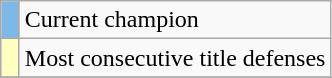<table class="wikitable">
<tr>
<td style="background:#7CB9E8;" width=5px></td>
<td>Current champion</td>
</tr>
<tr>
<td style="background:#ffffbf;" width=5px></td>
<td>Most consecutive title defenses</td>
</tr>
<tr>
</tr>
</table>
